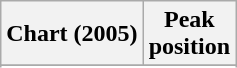<table class="wikitable sortable plainrowheaders" style="text-align:center">
<tr>
<th scope="col">Chart (2005)</th>
<th scope="col">Peak<br>position</th>
</tr>
<tr>
</tr>
<tr>
</tr>
</table>
